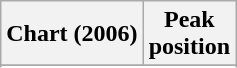<table class="wikitable sortable">
<tr>
<th>Chart (2006)</th>
<th>Peak <br> position</th>
</tr>
<tr>
</tr>
<tr>
</tr>
</table>
